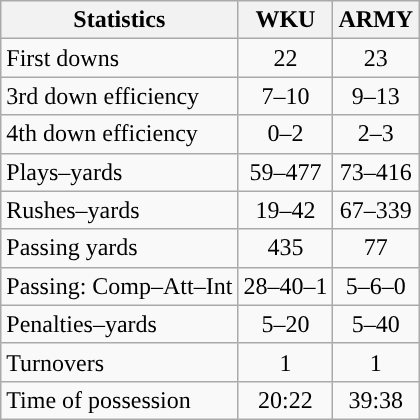<table class="wikitable">
<tr>
<th>Statistics</th>
<th>WKU</th>
<th>ARMY</th>
</tr>
<tr>
<td>First downs</td>
<td align=center>22</td>
<td align=center>23</td>
</tr>
<tr>
<td>3rd down efficiency</td>
<td align=center>7–10</td>
<td align=center>9–13</td>
</tr>
<tr>
<td>4th down efficiency</td>
<td align=center>0–2</td>
<td align=center>2–3</td>
</tr>
<tr>
<td>Plays–yards</td>
<td align=center>59–477</td>
<td align=center>73–416</td>
</tr>
<tr>
<td>Rushes–yards</td>
<td align=center>19–42</td>
<td align=center>67–339</td>
</tr>
<tr>
<td>Passing yards</td>
<td align=center>435</td>
<td align=center>77</td>
</tr>
<tr>
<td>Passing: Comp–Att–Int</td>
<td align=center>28–40–1</td>
<td align=center>5–6–0</td>
</tr>
<tr>
<td>Penalties–yards</td>
<td align=center>5–20</td>
<td align=center>5–40</td>
</tr>
<tr>
<td>Turnovers</td>
<td align=center>1</td>
<td align=center>1</td>
</tr>
<tr>
<td>Time of possession</td>
<td align=center>20:22</td>
<td align=center>39:38</td>
</tr>
</table>
